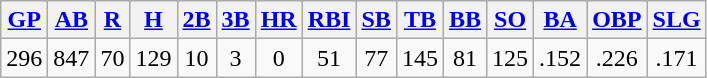<table class="wikitable">
<tr>
<th><a href='#'>GP</a></th>
<th><a href='#'>AB</a></th>
<th><a href='#'>R</a></th>
<th><a href='#'>H</a></th>
<th><a href='#'>2B</a></th>
<th><a href='#'>3B</a></th>
<th><a href='#'>HR</a></th>
<th><a href='#'>RBI</a></th>
<th><a href='#'>SB</a></th>
<th><a href='#'>TB</a></th>
<th><a href='#'>BB</a></th>
<th><a href='#'>SO</a></th>
<th><a href='#'>BA</a></th>
<th><a href='#'>OBP</a></th>
<th><a href='#'>SLG</a></th>
</tr>
<tr align=center>
<td>296</td>
<td>847</td>
<td>70</td>
<td>129</td>
<td>10</td>
<td>3</td>
<td>0</td>
<td>51</td>
<td>77</td>
<td>145</td>
<td>81</td>
<td>125</td>
<td>.152</td>
<td>.226</td>
<td>.171</td>
</tr>
</table>
